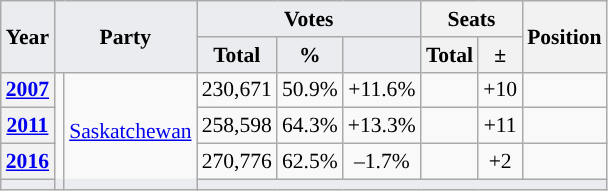<table class="wikitable" style="font-size:90%; text-align:center;">
<tr>
<th rowspan="2" style="background:#eaecf0;">Year</th>
<th colspan="2" rowspan="2" style="background:#eaecf0;">Party</th>
<th colspan="3" style="background:#eaecf0;">Votes</th>
<th colspan="2">Seats</th>
<th rowspan="2">Position</th>
</tr>
<tr>
<th style="background:#eaecf0;">Total</th>
<th style="background:#eaecf0;">%</th>
<th style="background:#eaecf0;"></th>
<th>Total</th>
<th>±</th>
</tr>
<tr>
<th><a href='#'>2007</a></th>
<td rowspan="5" style="background-color:"></td>
<td rowspan="5"><a href='#'>Saskatchewan</a></td>
<td>230,671</td>
<td>50.9%</td>
<td>+11.6%</td>
<td></td>
<td>+10</td>
<td></td>
</tr>
<tr>
<th><a href='#'>2011</a></th>
<td>258,598</td>
<td>64.3%</td>
<td>+13.3%</td>
<td></td>
<td>+11</td>
<td></td>
</tr>
<tr>
<th><a href='#'>2016</a></th>
<td>270,776</td>
<td>62.5%</td>
<td>–1.7%</td>
<td></td>
<td>+2</td>
<td></td>
</tr>
<tr>
<th colspan="10" style="background:#eaecf0;"></th>
</tr>
</table>
